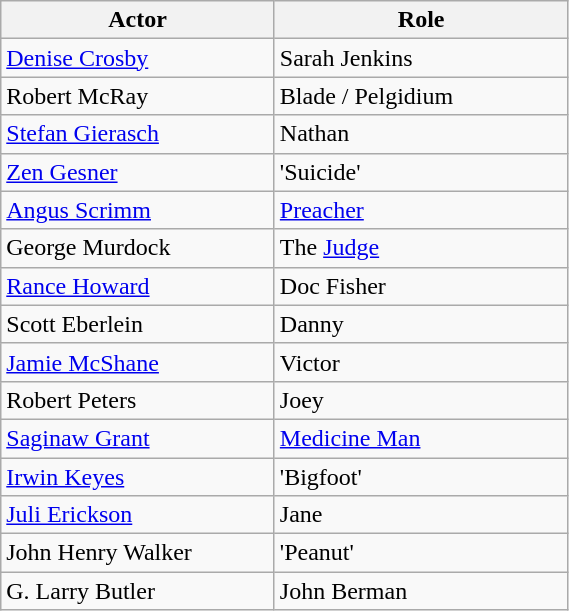<table style="width:30%" class="wikitable">
<tr>
<th style="width:175px">Actor</th>
<th>Role</th>
</tr>
<tr>
<td><a href='#'>Denise Crosby</a></td>
<td>Sarah Jenkins</td>
</tr>
<tr>
<td>Robert McRay</td>
<td>Blade / Pelgidium</td>
</tr>
<tr>
<td><a href='#'>Stefan Gierasch</a></td>
<td>Nathan</td>
</tr>
<tr>
<td><a href='#'>Zen Gesner</a></td>
<td>'Suicide'</td>
</tr>
<tr>
<td><a href='#'>Angus Scrimm</a></td>
<td><a href='#'>Preacher</a></td>
</tr>
<tr>
<td>George Murdock</td>
<td>The <a href='#'>Judge</a></td>
</tr>
<tr>
<td><a href='#'>Rance Howard</a></td>
<td>Doc Fisher</td>
</tr>
<tr>
<td>Scott Eberlein</td>
<td>Danny</td>
</tr>
<tr>
<td><a href='#'>Jamie McShane</a></td>
<td>Victor</td>
</tr>
<tr>
<td>Robert Peters</td>
<td>Joey</td>
</tr>
<tr>
<td><a href='#'>Saginaw Grant</a></td>
<td><a href='#'>Medicine Man</a></td>
</tr>
<tr>
<td><a href='#'>Irwin Keyes</a></td>
<td>'Bigfoot'</td>
</tr>
<tr>
<td><a href='#'>Juli Erickson</a></td>
<td>Jane</td>
</tr>
<tr>
<td>John Henry Walker</td>
<td>'Peanut'</td>
</tr>
<tr>
<td>G. Larry Butler</td>
<td>John Berman</td>
</tr>
</table>
